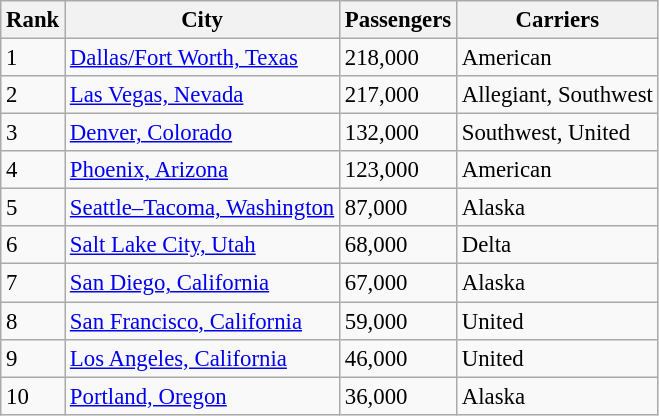<table class="wikitable sortable" style="font-size: 95%">
<tr>
<th>Rank</th>
<th>City</th>
<th>Passengers</th>
<th>Carriers</th>
</tr>
<tr>
<td>1</td>
<td><a href='#'>Dallas/Fort Worth, Texas</a></td>
<td>218,000</td>
<td>American</td>
</tr>
<tr>
<td>2</td>
<td><a href='#'>Las Vegas, Nevada</a></td>
<td>217,000</td>
<td>Allegiant, Southwest</td>
</tr>
<tr>
<td>3</td>
<td><a href='#'>Denver, Colorado</a></td>
<td>132,000</td>
<td>Southwest, United</td>
</tr>
<tr>
<td>4</td>
<td><a href='#'>Phoenix, Arizona</a></td>
<td>123,000</td>
<td>American</td>
</tr>
<tr>
<td>5</td>
<td><a href='#'>Seattle–Tacoma, Washington</a></td>
<td>87,000</td>
<td>Alaska</td>
</tr>
<tr>
<td>6</td>
<td><a href='#'>Salt Lake City, Utah</a></td>
<td>68,000</td>
<td>Delta</td>
</tr>
<tr>
<td>7</td>
<td><a href='#'>San Diego, California</a></td>
<td>67,000</td>
<td>Alaska</td>
</tr>
<tr>
<td>8</td>
<td><a href='#'>San Francisco, California</a></td>
<td>59,000</td>
<td>United</td>
</tr>
<tr>
<td>9</td>
<td><a href='#'>Los Angeles, California</a></td>
<td>46,000</td>
<td>United</td>
</tr>
<tr>
<td>10</td>
<td><a href='#'>Portland, Oregon</a></td>
<td>36,000</td>
<td>Alaska</td>
</tr>
</table>
